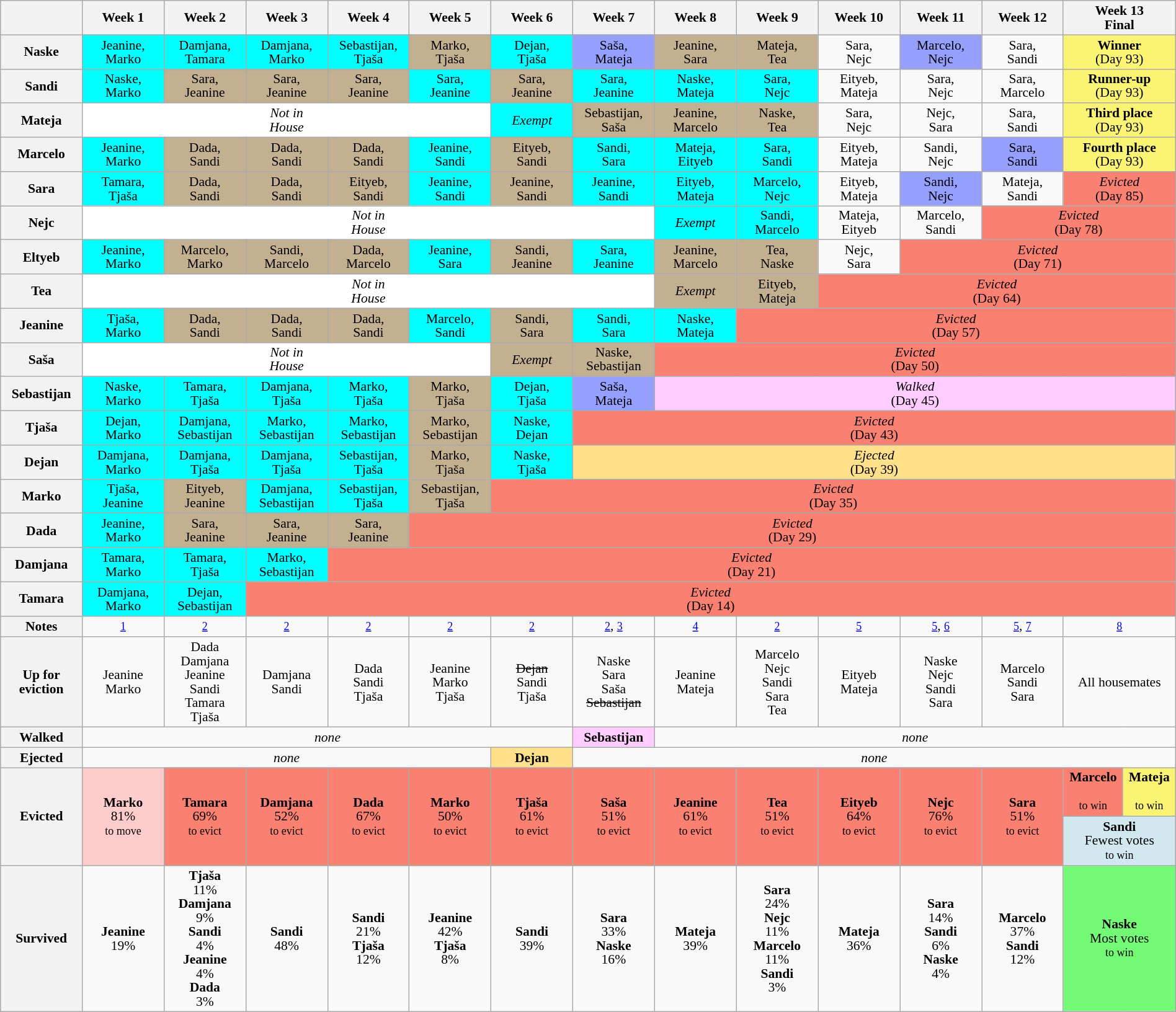<table class="wikitable" style="text-align:center; width:100%; font-size:90%; line-height:15px;">
<tr>
<th style="width:6%"></th>
<th style="width:6%">Week 1</th>
<th style="width:6%">Week 2</th>
<th style="width:6%">Week 3</th>
<th style="width:6%">Week 4</th>
<th style="width:6%">Week 5</th>
<th style="width:6%">Week 6</th>
<th style="width:6%">Week 7</th>
<th style="width:6%">Week 8</th>
<th style="width:6%">Week 9</th>
<th style="width:6%">Week 10</th>
<th style="width:6%">Week 11</th>
<th style="width:6%">Week 12</th>
<th style="width:6%" colspan="2">Week 13<br>Final</th>
</tr>
<tr>
<th>Naske</th>
<td style="background:#0ff;">Jeanine,<br>Marko</td>
<td style="background:#0ff;">Damjana,<br>Tamara</td>
<td style="background:#0ff;">Damjana,<br>Marko</td>
<td style="background:#0ff;">Sebastijan,<br>Tjaša</td>
<td style="background:#C3B091">Marko,<br>Tjaša</td>
<td style="background:#0ff;">Dejan,<br>Tjaša</td>
<td style="background:#959FFD">Saša,<br>Mateja</td>
<td style="background:#C3B091">Jeanine,<br>Sara</td>
<td style="background:#C3B091">Mateja,<br>Tea</td>
<td>Sara,<br>Nejc</td>
<td style="background:#959FFD">Marcelo,<br>Nejc</td>
<td>Sara,<br>Sandi</td>
<td style="background:#FBF373" colspan="2"><strong>Winner</strong><br>(Day 93)</td>
</tr>
<tr>
<th>Sandi</th>
<td style="background:#0ff;">Naske,<br>Marko</td>
<td style="background:#C3B091">Sara,<br>Jeanine</td>
<td style="background:#C3B091">Sara,<br>Jeanine</td>
<td style="background:#C3B091">Sara,<br>Jeanine</td>
<td style="background:#0ff;">Sara,<br>Jeanine</td>
<td style="background:#C3B091">Sara,<br>Jeanine</td>
<td style="background:#0ff;">Sara,<br>Jeanine</td>
<td style="background:#0ff;">Naske,<br>Mateja</td>
<td style="background:#0ff;">Sara,<br>Nejc</td>
<td>Eityeb,<br>Mateja</td>
<td>Sara,<br>Nejc</td>
<td>Sara,<br>Marcelo</td>
<td style="background:#FBF373" colspan="2"><strong>Runner-up</strong><br>(Day 93)</td>
</tr>
<tr>
<th>Mateja</th>
<td style=background:white colspan="5"><em>Not in<br>House</em></td>
<td style="background:#0ff;"><em>Exempt</em></td>
<td style="background:#C3B091">Sebastijan,<br>Saša</td>
<td style="background:#C3B091">Jeanine,<br>Marcelo</td>
<td style="background:#C3B091">Naske,<br>Tea</td>
<td>Sara,<br>Nejc</td>
<td>Nejc,<br>Sara</td>
<td>Sara,<br>Sandi</td>
<td style="background:#FBF373" colspan="2"><strong>Third place</strong><br>(Day 93)</td>
</tr>
<tr>
<th>Marcelo</th>
<td style="background:#0ff;">Jeanine,<br>Marko</td>
<td style="background:#C3B091">Dada,<br>Sandi</td>
<td style="background:#C3B091">Dada,<br>Sandi</td>
<td style="background:#C3B091">Dada,<br>Sandi</td>
<td style="background:#0ff;">Jeanine,<br>Sandi</td>
<td style="background:#C3B091">Eityeb,<br>Sandi</td>
<td style="background:#0ff;">Sandi,<br>Sara</td>
<td style="background:#0ff;">Mateja,<br>Eityeb</td>
<td style="background:#0ff;">Sara,<br>Sandi</td>
<td>Eityeb,<br>Mateja</td>
<td>Sandi,<br>Nejc</td>
<td style="background:#959FFD">Sara,<br>Sandi</td>
<td style="background:#FBF373" colspan="2"><strong>Fourth place</strong><br>(Day 93)</td>
</tr>
<tr>
<th>Sara</th>
<td style="background:#0ff;">Tamara,<br>Tjaša</td>
<td style="background:#C3B091">Dada,<br>Sandi</td>
<td style="background:#C3B091">Dada,<br>Sandi</td>
<td style="background:#C3B091">Eityeb,<br>Sandi</td>
<td style="background:#0ff;">Jeanine,<br>Sandi</td>
<td style="background:#C3B091">Jeanine,<br>Sandi</td>
<td style="background:#0ff;">Jeanine,<br>Sandi</td>
<td style="background:#0ff;">Eityeb,<br>Mateja</td>
<td style="background:#0ff;">Marcelo,<br>Nejc</td>
<td>Eityeb,<br>Mateja</td>
<td style="background:#959FFD">Sandi,<br>Nejc</td>
<td>Mateja,<br>Sandi</td>
<td style="background:salmon;" colspan="2"><em>Evicted</em><br>(Day 85)</td>
</tr>
<tr>
<th>Nejc</th>
<td style=background:white colspan="7"><em>Not in<br>House</em></td>
<td style="background:#0ff;"><em>Exempt</em></td>
<td style="background:#0ff;">Sandi,<br>Marcelo</td>
<td>Mateja,<br>Eityeb</td>
<td>Marcelo,<br>Sandi</td>
<td style="background:salmon;" colspan="3"><em>Evicted</em><br>(Day 78)</td>
</tr>
<tr>
<th>Eltyeb</th>
<td style="background:#0ff;">Jeanine,<br>Marko</td>
<td style="background:#C3B091">Marcelo,<br>Marko</td>
<td style="background:#C3B091">Sandi,<br>Marcelo</td>
<td style="background:#C3B091">Dada,<br>Marcelo</td>
<td style="background:#0ff;">Jeanine,<br>Sara</td>
<td style="background:#C3B091">Sandi,<br>Jeanine</td>
<td style="background:#0ff;">Sara,<br>Jeanine</td>
<td style="background:#C3B091">Jeanine,<br>Marcelo</td>
<td style="background:#C3B091">Tea,<br>Naske</td>
<td>Nejc,<br>Sara</td>
<td style="background:salmon;" colspan="4"><em>Evicted</em><br>(Day 71)</td>
</tr>
<tr>
<th>Tea</th>
<td style=background:white colspan="7"><em>Not in<br>House</em></td>
<td style="background:#C3B091"><em>Exempt</em></td>
<td style="background:#C3B091">Eityeb,<br>Mateja</td>
<td style="background:salmon;" colspan="5"><em>Evicted</em><br>(Day 64)</td>
</tr>
<tr>
<th>Jeanine</th>
<td style="background:#0ff;">Tjaša,<br>Marko</td>
<td style="background:#C3B091">Dada,<br>Sandi</td>
<td style="background:#C3B091">Dada,<br>Sandi</td>
<td style="background:#C3B091">Dada,<br>Sandi</td>
<td style="background:#0ff;">Marcelo,<br>Sandi</td>
<td style="background:#C3B091">Sandi,<br>Sara</td>
<td style="background:#0ff;">Sandi,<br>Sara</td>
<td style="background:#0ff;">Naske,<br>Mateja</td>
<td style="background:salmon;" colspan="6"><em>Evicted</em><br>(Day 57)</td>
</tr>
<tr>
<th>Saša</th>
<td style=background:white colspan="5"><em>Not in<br>House</em></td>
<td style="background:#C3B091"><em>Exempt</em></td>
<td style="background:#C3B091">Naske,<br>Sebastijan</td>
<td style="background:salmon;" colspan="7"><em>Evicted</em><br>(Day 50)</td>
</tr>
<tr>
<th>Sebastijan</th>
<td style="background:#0ff;">Naske,<br>Marko</td>
<td style="background:#0ff;">Tamara,<br>Tjaša</td>
<td style="background:#0ff;">Damjana,<br>Tjaša</td>
<td style="background:#0ff;">Marko,<br>Tjaša</td>
<td style="background:#C3B091">Marko,<br>Tjaša</td>
<td style="background:#0ff;">Dejan,<br>Tjaša</td>
<td style="background:#959FFD">Saša,<br>Mateja</td>
<td style="background:#fcf;" colspan="7"><em>Walked</em><br>(Day 45)</td>
</tr>
<tr>
<th>Tjaša</th>
<td style="background:#0ff;">Dejan,<br>Marko</td>
<td style="background:#0ff;">Damjana,<br>Sebastijan</td>
<td style="background:#0ff;">Marko,<br>Sebastijan</td>
<td style="background:#0ff;">Marko,<br>Sebastijan</td>
<td style="background:#C3B091">Marko,<br>Sebastijan</td>
<td style="background:#0ff;">Naske,<br>Dejan</td>
<td style="background:salmon;" colspan="8"><em>Evicted</em><br>(Day 43)</td>
</tr>
<tr>
<th>Dejan</th>
<td style="background:#0ff;">Damjana,<br>Marko</td>
<td style="background:#0ff;">Damjana,<br>Tjaša</td>
<td style="background:#0ff;">Damjana,<br>Tjaša</td>
<td style="background:#0ff;">Sebastijan,<br>Tjaša</td>
<td style="background:#C3B091">Marko,<br>Tjaša</td>
<td style="background:#0ff;">Naske,<br>Tjaša</td>
<td style="background:#ffe08b" colspan="8"><em>Ejected</em><br>(Day 39)</td>
</tr>
<tr>
<th>Marko</th>
<td style="background:#0ff;">Tjaša,<br>Jeanine</td>
<td style="background:#C3B091">Eityeb,<br>Jeanine</td>
<td style="background:#0ff;">Damjana,<br>Sebastijan</td>
<td style="background:#0ff;">Sebastijan,<br>Tjaša</td>
<td style="background:#C3B091">Sebastijan,<br>Tjaša</td>
<td style="background:salmon;" colspan="9"><em>Evicted</em><br>(Day 35)</td>
</tr>
<tr>
<th>Dada</th>
<td style="background:#0ff;">Jeanine,<br>Marko</td>
<td style="background:#C3B091">Sara,<br>Jeanine</td>
<td style="background:#C3B091">Sara,<br>Jeanine</td>
<td style="background:#C3B091">Sara,<br>Jeanine</td>
<td style="background:salmon;" colspan="10"><em>Evicted</em><br>(Day 29)</td>
</tr>
<tr>
<th>Damjana</th>
<td style="background:#0ff;">Tamara,<br>Marko</td>
<td style="background:#0ff;">Tamara,<br>Tjaša</td>
<td style="background:#0ff;">Marko,<br>Sebastijan</td>
<td style="background:salmon;" colspan="11"><em>Evicted</em><br>(Day 21)</td>
</tr>
<tr>
<th>Tamara</th>
<td style="background:#0ff;">Damjana,<br>Marko</td>
<td style="background:#0ff;">Dejan,<br>Sebastijan</td>
<td style="background:salmon;" colspan="12"><em>Evicted</em><br>(Day 14)</td>
</tr>
<tr>
<th>Notes</th>
<td><a href='#'><small>1</small></a></td>
<td><a href='#'><small>2</small></a></td>
<td><a href='#'><small>2</small></a></td>
<td><a href='#'><small>2</small></a></td>
<td><a href='#'><small>2</small></a></td>
<td><a href='#'><small>2</small></a></td>
<td><a href='#'><small>2</small></a>, <a href='#'><small>3</small></a></td>
<td><a href='#'><small>4</small></a></td>
<td><a href='#'><small>2</small></a></td>
<td><a href='#'><small>5</small></a></td>
<td><a href='#'><small>5</small></a>, <a href='#'><small>6</small></a></td>
<td><a href='#'><small>5</small></a>, <a href='#'><small>7</small></a></td>
<td colspan=2><a href='#'><small>8</small></a></td>
</tr>
<tr>
<th>Up for<br>eviction</th>
<td>Jeanine<br>Marko</td>
<td>Dada<br>Damjana<br>Jeanine<br>Sandi<br>Tamara<br>Tjaša</td>
<td>Damjana<br>Sandi</td>
<td>Dada<br>Sandi<br>Tjaša</td>
<td>Jeanine<br>Marko<br>Tjaša</td>
<td><s>Dejan</s><br>Sandi<br>Tjaša</td>
<td>Naske<br>Sara<br>Saša<br><s>Sebastijan</s></td>
<td>Jeanine<br>Mateja</td>
<td>Marcelo<br>Nejc<br>Sandi<br>Sara<br>Tea</td>
<td>Eityeb<br>Mateja</td>
<td>Naske<br>Nejc<br>Sandi<br>Sara</td>
<td>Marcelo<br>Sandi<br>Sara</td>
<td colspan=2>All housemates</td>
</tr>
<tr>
<th>Walked</th>
<td colspan="6"><em>none</em></td>
<td style="background:#fcf"><strong>Sebastijan</strong></td>
<td colspan="7"><em>none</em></td>
</tr>
<tr>
<th>Ejected</th>
<td colspan="5"><em>none</em></td>
<td style="background:#ffe08b"><strong>Dejan</strong></td>
<td colspan="8"><em>none</em></td>
</tr>
<tr>
<th rowspan=2>Evicted</th>
<td style="background:#fcc;" rowspan="2"><strong>Marko</strong><br>81%<br><small>to move</small></td>
<td style="background:salmon;" rowspan="2"><strong>Tamara</strong><br>69%<br><small>to evict</small></td>
<td style="background:salmon;" rowspan="2"><strong>Damjana</strong><br>52%<br><small>to evict</small></td>
<td style="background:salmon;" rowspan="2"><strong>Dada</strong><br>67%<br><small>to evict</small></td>
<td style="background:salmon;" rowspan="2"><strong>Marko </strong><br>50%<br><small>to evict</small></td>
<td style="background:salmon;" rowspan="2"><strong>Tjaša</strong><br>61%<br><small>to evict</small></td>
<td style="background:salmon;" rowspan="2"><strong>Saša</strong><br>51%<br><small>to evict</small></td>
<td style="background:salmon;" rowspan="2"><strong>Jeanine</strong><br>61%<br><small>to evict</small></td>
<td style="background:salmon;" rowspan="2"><strong>Tea</strong><br>51%<br><small>to evict</small></td>
<td style="background:salmon;" rowspan="2"><strong>Eityeb</strong><br>64%<br><small>to evict</small></td>
<td style="background:salmon;" rowspan="2"><strong>Nejc</strong><br>76%<br><small>to evict</small></td>
<td style="background:salmon;" rowspan="2"><strong>Sara</strong><br>51%<br><small>to evict</small></td>
<td style="background:salmon;"><strong>Marcelo</strong><br><br><small>to win</small></td>
<td style="background:#FBF373"><strong>Mateja</strong><br><br><small>to win</small></td>
</tr>
<tr>
<td colspan=2 style="background:#D1E8EF"><strong>Sandi</strong><br>Fewest votes<br><small>to win</small></td>
</tr>
<tr>
<th>Survived</th>
<td><strong>Jeanine</strong><br>19%</td>
<td><strong>Tjaša</strong><br>11%<br><strong>Damjana</strong><br>9%<br><strong>Sandi</strong><br>4%<br><strong>Jeanine</strong><br>4%<br><strong>Dada</strong><br>3%</td>
<td><strong>Sandi</strong><br>48%</td>
<td><strong>Sandi</strong><br>21%<br><strong>Tjaša</strong><br>12%</td>
<td><strong>Jeanine</strong><br>42%<br><strong>Tjaša</strong><br>8%<br></td>
<td><strong>Sandi</strong><br>39%</td>
<td><strong>Sara</strong><br>33%<br><strong>Naske</strong><br>16%</td>
<td><strong>Mateja</strong><br>39%</td>
<td><strong>Sara</strong><br>24%<br><strong>Nejc</strong><br>11%<br><strong>Marcelo</strong><br>11%<br><strong>Sandi</strong><br>3%</td>
<td><strong>Mateja</strong><br>36%</td>
<td><strong>Sara</strong><br>14%<br><strong>Sandi</strong><br>6%<br><strong>Naske</strong><br>4%</td>
<td><strong>Marcelo</strong><br>37%<br><strong>Sandi</strong><br>12%</td>
<td colspan=2 style="background:#73FB76"><strong>Naske</strong><br>Most votes<br><small>to win</small></td>
</tr>
</table>
